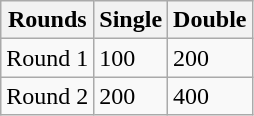<table class="wikitable">
<tr>
<th>Rounds</th>
<th>Single</th>
<th>Double</th>
</tr>
<tr>
<td>Round 1</td>
<td>100</td>
<td>200</td>
</tr>
<tr>
<td>Round 2</td>
<td>200</td>
<td>400</td>
</tr>
</table>
